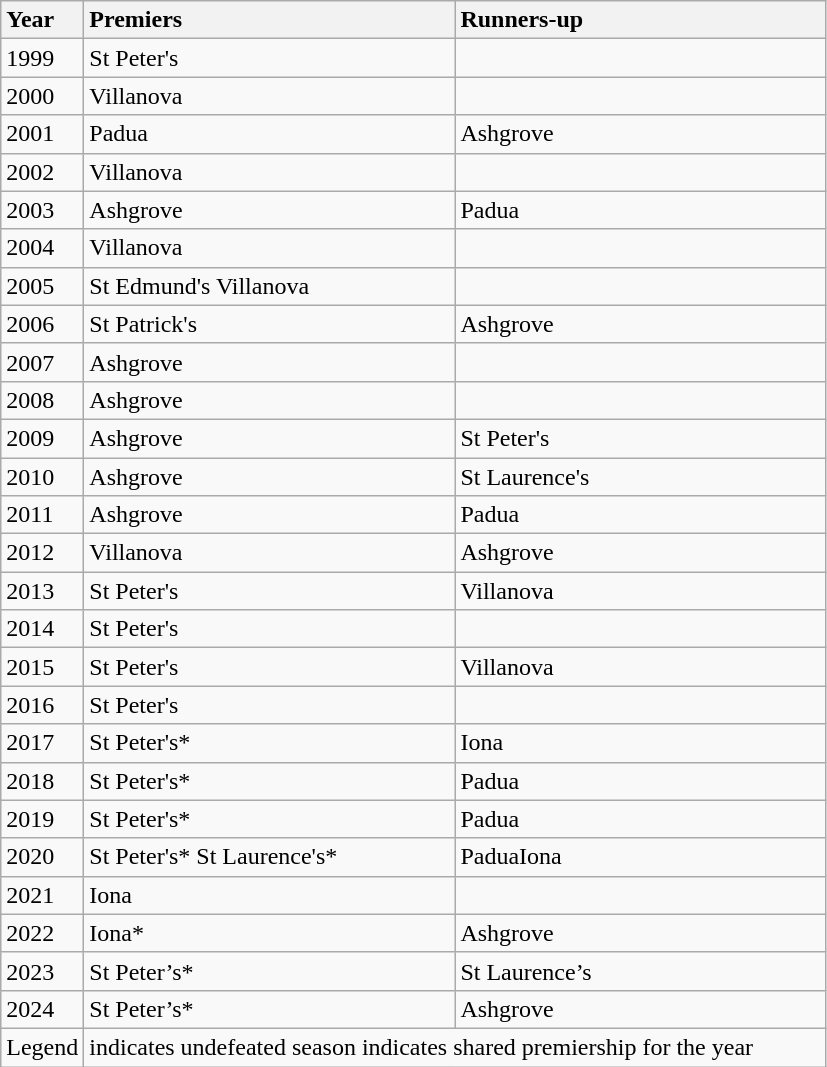<table class="wikitable">
<tr>
<th min-width= 42 style="text-align:left;">Year</th>
<th width=240 style="text-align:left;">Premiers</th>
<th width=240 style="text-align:left;">Runners-up</th>
</tr>
<tr>
<td>1999</td>
<td>St Peter's</td>
<td></td>
</tr>
<tr>
<td>2000</td>
<td>Villanova</td>
<td></td>
</tr>
<tr>
<td>2001</td>
<td>Padua</td>
<td>Ashgrove</td>
</tr>
<tr>
<td>2002</td>
<td>Villanova</td>
<td></td>
</tr>
<tr>
<td>2003</td>
<td>Ashgrove</td>
<td>Padua</td>
</tr>
<tr>
<td>2004</td>
<td>Villanova</td>
<td></td>
</tr>
<tr>
<td>2005</td>
<td>St Edmund's Villanova</td>
<td></td>
</tr>
<tr>
<td>2006</td>
<td>St Patrick's</td>
<td>Ashgrove</td>
</tr>
<tr>
<td>2007</td>
<td>Ashgrove</td>
<td></td>
</tr>
<tr>
<td>2008</td>
<td>Ashgrove</td>
<td></td>
</tr>
<tr>
<td>2009</td>
<td>Ashgrove</td>
<td>St Peter's</td>
</tr>
<tr>
<td>2010</td>
<td>Ashgrove</td>
<td>St Laurence's</td>
</tr>
<tr>
<td>2011</td>
<td>Ashgrove</td>
<td>Padua</td>
</tr>
<tr>
<td>2012</td>
<td>Villanova</td>
<td>Ashgrove</td>
</tr>
<tr>
<td>2013</td>
<td>St Peter's</td>
<td>Villanova</td>
</tr>
<tr>
<td>2014</td>
<td>St Peter's</td>
<td></td>
</tr>
<tr>
<td>2015</td>
<td>St Peter's</td>
<td>Villanova</td>
</tr>
<tr>
<td>2016</td>
<td>St Peter's</td>
<td></td>
</tr>
<tr>
<td>2017</td>
<td>St Peter's*</td>
<td>Iona</td>
</tr>
<tr>
<td>2018</td>
<td>St Peter's*</td>
<td>Padua</td>
</tr>
<tr>
<td>2019</td>
<td>St Peter's*</td>
<td>Padua</td>
</tr>
<tr>
<td>2020</td>
<td>St Peter's* St Laurence's*</td>
<td>PaduaIona</td>
</tr>
<tr>
<td>2021</td>
<td>Iona</td>
<td></td>
</tr>
<tr>
<td>2022</td>
<td>Iona*</td>
<td>Ashgrove</td>
</tr>
<tr>
<td>2023</td>
<td>St Peter’s*</td>
<td>St Laurence’s</td>
</tr>
<tr>
<td>2024</td>
<td>St Peter’s*</td>
<td>Ashgrove</td>
</tr>
<tr>
<td>Legend</td>
<td colspan=2 style="text-align: left;"> indicates undefeated season   indicates shared premiership for the year</td>
</tr>
</table>
